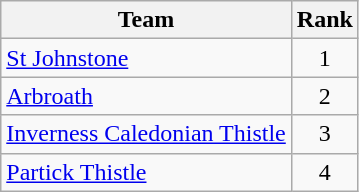<table class="wikitable" style="text-align: center;">
<tr>
<th>Team</th>
<th>Rank</th>
</tr>
<tr>
<td style="text-align: left;"><a href='#'>St Johnstone</a></td>
<td>1</td>
</tr>
<tr>
<td style="text-align: left;"><a href='#'>Arbroath</a></td>
<td>2</td>
</tr>
<tr>
<td style="text-align: left;"><a href='#'>Inverness Caledonian Thistle</a></td>
<td>3</td>
</tr>
<tr>
<td style="text-align: left;"><a href='#'>Partick Thistle</a></td>
<td>4</td>
</tr>
</table>
